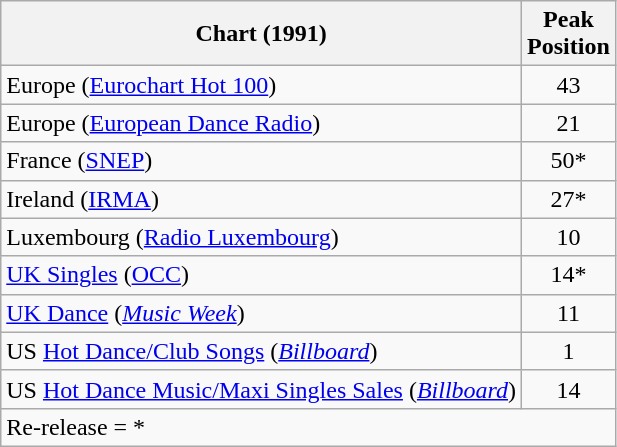<table class="wikitable">
<tr>
<th>Chart (1991)</th>
<th>Peak<br>Position</th>
</tr>
<tr>
<td>Europe (<a href='#'>Eurochart Hot 100</a>)</td>
<td align="center">43</td>
</tr>
<tr>
<td>Europe (<a href='#'>European Dance Radio</a>)</td>
<td align="center">21</td>
</tr>
<tr>
<td>France (<a href='#'>SNEP</a>)</td>
<td align="center">50*</td>
</tr>
<tr>
<td>Ireland (<a href='#'>IRMA</a>)</td>
<td align="center">27*</td>
</tr>
<tr>
<td>Luxembourg (<a href='#'>Radio Luxembourg</a>)</td>
<td align="center">10</td>
</tr>
<tr>
<td><a href='#'>UK Singles</a> (<a href='#'>OCC</a>)</td>
<td align="center">14*</td>
</tr>
<tr>
<td><a href='#'>UK Dance</a> (<em><a href='#'>Music Week</a></em>)</td>
<td align="center">11</td>
</tr>
<tr>
<td>US <a href='#'>Hot Dance/Club Songs</a> (<em><a href='#'>Billboard</a></em>)</td>
<td align="center">1</td>
</tr>
<tr>
<td>US <a href='#'>Hot Dance Music/Maxi Singles Sales</a> (<em><a href='#'>Billboard</a></em>)</td>
<td align="center">14</td>
</tr>
<tr>
<td colspan="2">Re-release = *</td>
</tr>
</table>
